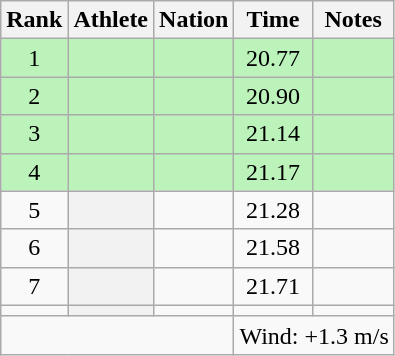<table class="wikitable plainrowheaders sortable" style="text-align:center;">
<tr>
<th scope=col>Rank</th>
<th scope=col>Athlete</th>
<th scope=col>Nation</th>
<th scope=col>Time</th>
<th scope=col>Notes</th>
</tr>
<tr bgcolor=#bbf3bb>
<td>1</td>
<th scope=row style="background:#bbf3bb; text-align:left;"></th>
<td align=left></td>
<td>20.77</td>
<td></td>
</tr>
<tr bgcolor=#bbf3bb>
<td>2</td>
<th scope=row style="background:#bbf3bb; text-align:left;"></th>
<td align=left></td>
<td>20.90</td>
<td></td>
</tr>
<tr bgcolor=#bbf3bb>
<td>3</td>
<th scope=row style="background:#bbf3bb; text-align:left;"></th>
<td align=left></td>
<td>21.14</td>
<td></td>
</tr>
<tr bgcolor=#bbf3bb>
<td>4</td>
<th scope=row style="background:#bbf3bb; text-align:left;"></th>
<td align=left></td>
<td>21.17</td>
<td></td>
</tr>
<tr>
<td>5</td>
<th scope=row style=text-align:left;></th>
<td align=left></td>
<td>21.28</td>
<td></td>
</tr>
<tr>
<td>6</td>
<th scope=row style=text-align:left;></th>
<td align=left></td>
<td>21.58</td>
<td></td>
</tr>
<tr>
<td>7</td>
<th scope=row style=text-align:left;></th>
<td align=left></td>
<td>21.71</td>
<td></td>
</tr>
<tr>
<td></td>
<th scope=row style=text-align:left;></th>
<td align=left></td>
<td></td>
<td></td>
</tr>
<tr class=sortbottom>
<td colspan=3></td>
<td colspan=2 style=text-align:left;>Wind: +1.3 m/s</td>
</tr>
</table>
